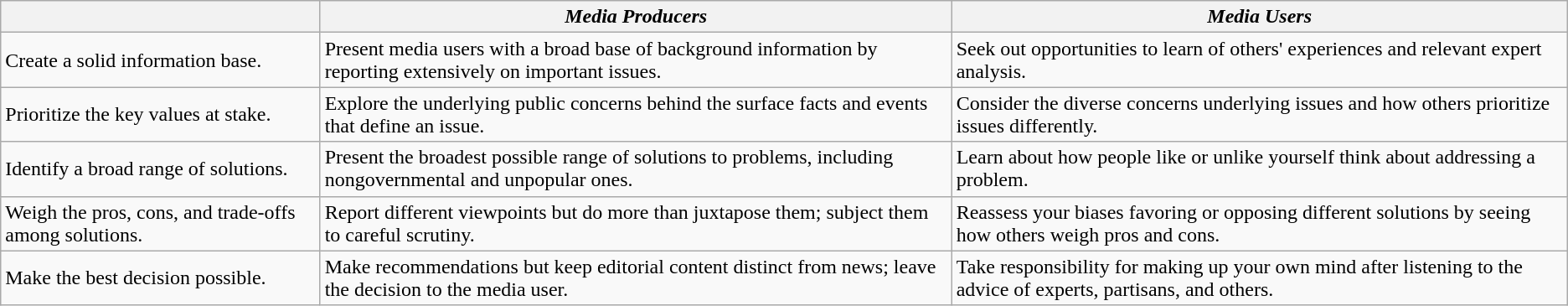<table class="wikitable">
<tr>
<th></th>
<th><em>Media Producers</em></th>
<th><em>Media Users</em></th>
</tr>
<tr>
<td>Create a solid information base.</td>
<td>Present media users with a broad base of background information by reporting extensively on important issues.</td>
<td>Seek out opportunities to learn of others' experiences and relevant expert analysis.</td>
</tr>
<tr>
<td>Prioritize the key values at stake.</td>
<td>Explore the underlying public concerns behind the surface facts and events that define an issue.</td>
<td>Consider the diverse concerns underlying issues and how others prioritize issues differently.</td>
</tr>
<tr>
<td>Identify a broad range of solutions.</td>
<td>Present the broadest possible range of solutions to problems, including nongovernmental and unpopular ones.</td>
<td>Learn about how people like or unlike yourself think about addressing a problem.</td>
</tr>
<tr>
<td>Weigh the pros, cons, and trade-offs among solutions.</td>
<td>Report different viewpoints but do more than juxtapose them; subject them to careful scrutiny.</td>
<td>Reassess your biases favoring or opposing different solutions by seeing how others weigh pros and cons.</td>
</tr>
<tr>
<td>Make the best decision possible.</td>
<td>Make recommendations but keep editorial content distinct from news; leave the decision to the media user.</td>
<td>Take responsibility for making up your own mind after listening to the advice of experts, partisans, and others.</td>
</tr>
</table>
